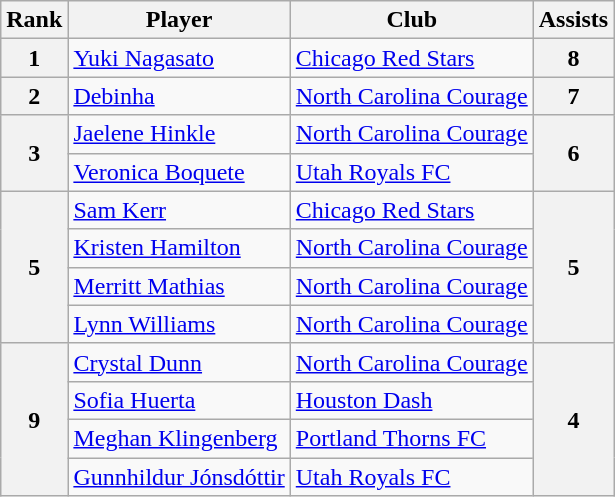<table class="wikitable" style="text-align: left;">
<tr>
<th>Rank</th>
<th>Player</th>
<th>Club</th>
<th>Assists</th>
</tr>
<tr>
<th>1</th>
<td> <a href='#'>Yuki Nagasato</a></td>
<td><a href='#'>Chicago Red Stars</a></td>
<th>8</th>
</tr>
<tr>
<th>2</th>
<td> <a href='#'>Debinha</a></td>
<td><a href='#'>North Carolina Courage</a></td>
<th>7</th>
</tr>
<tr>
<th rowspan=2>3</th>
<td> <a href='#'>Jaelene Hinkle</a></td>
<td><a href='#'>North Carolina Courage</a></td>
<th rowspan=2>6</th>
</tr>
<tr>
<td> <a href='#'>Veronica Boquete</a></td>
<td><a href='#'>Utah Royals FC</a></td>
</tr>
<tr>
<th rowspan=4>5</th>
<td> <a href='#'>Sam Kerr</a></td>
<td><a href='#'>Chicago Red Stars</a></td>
<th rowspan=4>5</th>
</tr>
<tr>
<td> <a href='#'>Kristen Hamilton</a></td>
<td><a href='#'>North Carolina Courage</a></td>
</tr>
<tr>
<td> <a href='#'>Merritt Mathias</a></td>
<td><a href='#'>North Carolina Courage</a></td>
</tr>
<tr>
<td> <a href='#'>Lynn Williams</a></td>
<td><a href='#'>North Carolina Courage</a></td>
</tr>
<tr>
<th rowspan=4>9</th>
<td> <a href='#'>Crystal Dunn</a></td>
<td><a href='#'>North Carolina Courage</a></td>
<th rowspan=4>4</th>
</tr>
<tr>
<td> <a href='#'>Sofia Huerta</a></td>
<td><a href='#'>Houston Dash</a></td>
</tr>
<tr>
<td> <a href='#'>Meghan Klingenberg</a></td>
<td><a href='#'>Portland Thorns FC</a></td>
</tr>
<tr>
<td> <a href='#'>Gunnhildur Jónsdóttir</a></td>
<td><a href='#'>Utah Royals FC</a></td>
</tr>
</table>
